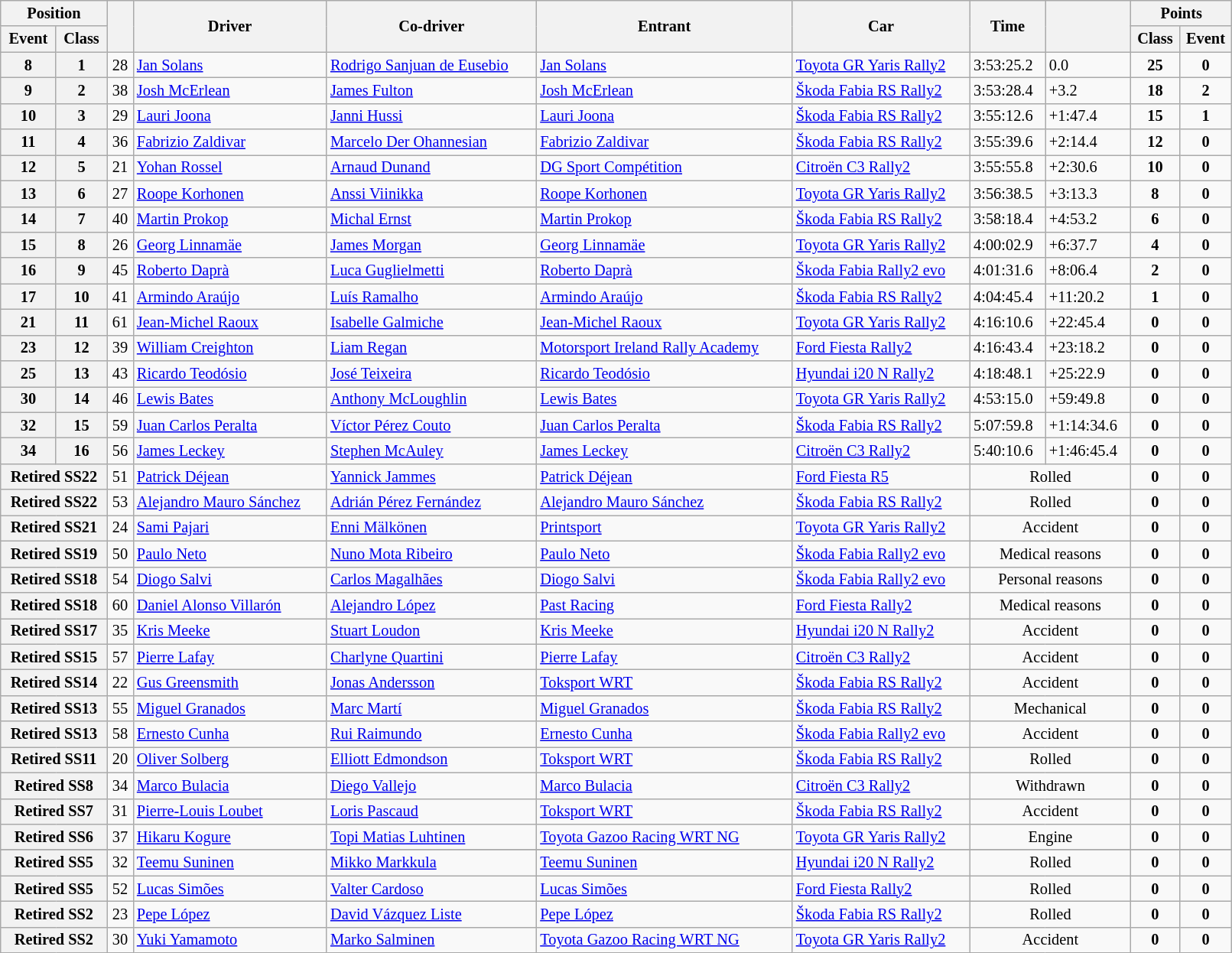<table class="wikitable" width=85% style="font-size: 85%;">
<tr>
<th colspan="2">Position</th>
<th rowspan="2"></th>
<th rowspan="2">Driver</th>
<th rowspan="2">Co-driver</th>
<th rowspan="2">Entrant</th>
<th rowspan="2">Car</th>
<th rowspan="2">Time</th>
<th rowspan="2"></th>
<th colspan="3">Points</th>
</tr>
<tr>
<th>Event</th>
<th>Class</th>
<th>Class</th>
<th>Event</th>
</tr>
<tr>
<th>8</th>
<th>1</th>
<td align="center">28</td>
<td><a href='#'>Jan Solans</a></td>
<td><a href='#'>Rodrigo Sanjuan de Eusebio</a></td>
<td><a href='#'>Jan Solans</a></td>
<td><a href='#'>Toyota GR Yaris Rally2</a></td>
<td>3:53:25.2</td>
<td>0.0</td>
<td align="center"><strong>25</strong></td>
<td align="center"><strong>0</strong></td>
</tr>
<tr>
<th>9</th>
<th>2</th>
<td align="center">38</td>
<td><a href='#'>Josh McErlean</a></td>
<td><a href='#'>James Fulton</a></td>
<td><a href='#'>Josh McErlean</a></td>
<td><a href='#'>Škoda Fabia RS Rally2</a></td>
<td>3:53:28.4</td>
<td>+3.2</td>
<td align="center"><strong>18</strong></td>
<td align="center"><strong>2</strong></td>
</tr>
<tr>
<th>10</th>
<th>3</th>
<td align="center">29</td>
<td><a href='#'>Lauri Joona</a></td>
<td><a href='#'>Janni Hussi</a></td>
<td><a href='#'>Lauri Joona</a></td>
<td><a href='#'>Škoda Fabia RS Rally2</a></td>
<td>3:55:12.6</td>
<td>+1:47.4</td>
<td align="center"><strong>15</strong></td>
<td align="center"><strong>1</strong></td>
</tr>
<tr>
<th>11</th>
<th>4</th>
<td align="center">36</td>
<td><a href='#'>Fabrizio Zaldivar</a></td>
<td><a href='#'>Marcelo Der Ohannesian</a></td>
<td><a href='#'>Fabrizio Zaldivar</a></td>
<td><a href='#'>Škoda Fabia RS Rally2</a></td>
<td>3:55:39.6</td>
<td>+2:14.4</td>
<td align="center"><strong>12</strong></td>
<td align="center"><strong>0</strong></td>
</tr>
<tr>
<th>12</th>
<th>5</th>
<td align="center">21</td>
<td><a href='#'>Yohan Rossel</a></td>
<td><a href='#'>Arnaud Dunand</a></td>
<td><a href='#'>DG Sport Compétition</a></td>
<td><a href='#'>Citroën C3 Rally2</a></td>
<td>3:55:55.8</td>
<td>+2:30.6</td>
<td align="center"><strong>10</strong></td>
<td align="center"><strong>0</strong></td>
</tr>
<tr>
<th>13</th>
<th>6</th>
<td align="center">27</td>
<td><a href='#'>Roope Korhonen</a></td>
<td><a href='#'>Anssi Viinikka</a></td>
<td><a href='#'>Roope Korhonen</a></td>
<td><a href='#'>Toyota GR Yaris Rally2</a></td>
<td>3:56:38.5</td>
<td>+3:13.3</td>
<td align="center"><strong>8</strong></td>
<td align="center"><strong>0</strong></td>
</tr>
<tr>
<th>14</th>
<th>7</th>
<td align="center">40</td>
<td><a href='#'>Martin Prokop</a></td>
<td><a href='#'>Michal Ernst</a></td>
<td><a href='#'>Martin Prokop</a></td>
<td><a href='#'>Škoda Fabia RS Rally2</a></td>
<td>3:58:18.4</td>
<td>+4:53.2</td>
<td align="center"><strong>6</strong></td>
<td align="center"><strong>0</strong></td>
</tr>
<tr>
<th>15</th>
<th>8</th>
<td align="center">26</td>
<td><a href='#'>Georg Linnamäe</a></td>
<td><a href='#'>James Morgan</a></td>
<td><a href='#'>Georg Linnamäe</a></td>
<td><a href='#'>Toyota GR Yaris Rally2</a></td>
<td>4:00:02.9</td>
<td>+6:37.7</td>
<td align="center"><strong>4</strong></td>
<td align="center"><strong>0</strong></td>
</tr>
<tr>
<th>16</th>
<th>9</th>
<td align="center">45</td>
<td><a href='#'>Roberto Daprà</a></td>
<td><a href='#'>Luca Guglielmetti</a></td>
<td><a href='#'>Roberto Daprà</a></td>
<td><a href='#'>Škoda Fabia Rally2 evo</a></td>
<td>4:01:31.6</td>
<td>+8:06.4</td>
<td align="center"><strong>2</strong></td>
<td align="center"><strong>0</strong></td>
</tr>
<tr>
<th>17</th>
<th>10</th>
<td align="center">41</td>
<td><a href='#'>Armindo Araújo</a></td>
<td><a href='#'>Luís Ramalho</a></td>
<td><a href='#'>Armindo Araújo</a></td>
<td><a href='#'>Škoda Fabia RS Rally2</a></td>
<td>4:04:45.4</td>
<td>+11:20.2</td>
<td align="center"><strong>1</strong></td>
<td align="center"><strong>0</strong></td>
</tr>
<tr>
<th>21</th>
<th>11</th>
<td align="center">61</td>
<td><a href='#'>Jean-Michel Raoux</a></td>
<td><a href='#'>Isabelle Galmiche</a></td>
<td><a href='#'>Jean-Michel Raoux</a></td>
<td><a href='#'>Toyota GR Yaris Rally2</a></td>
<td>4:16:10.6</td>
<td>+22:45.4</td>
<td align="center"><strong>0</strong></td>
<td align="center"><strong>0</strong></td>
</tr>
<tr>
<th>23</th>
<th>12</th>
<td align="center">39</td>
<td><a href='#'>William Creighton</a></td>
<td><a href='#'>Liam Regan</a></td>
<td><a href='#'>Motorsport Ireland Rally Academy</a></td>
<td><a href='#'>Ford Fiesta Rally2</a></td>
<td>4:16:43.4</td>
<td>+23:18.2</td>
<td align="center"><strong>0</strong></td>
<td align="center"><strong>0</strong></td>
</tr>
<tr>
<th>25</th>
<th>13</th>
<td align="center">43</td>
<td><a href='#'>Ricardo Teodósio</a></td>
<td><a href='#'>José Teixeira</a></td>
<td><a href='#'>Ricardo Teodósio</a></td>
<td><a href='#'>Hyundai i20 N Rally2</a></td>
<td>4:18:48.1</td>
<td>+25:22.9</td>
<td align="center"><strong>0</strong></td>
<td align="center"><strong>0</strong></td>
</tr>
<tr>
<th>30</th>
<th>14</th>
<td align="center">46</td>
<td><a href='#'>Lewis Bates</a></td>
<td><a href='#'>Anthony McLoughlin</a></td>
<td><a href='#'>Lewis Bates</a></td>
<td><a href='#'>Toyota GR Yaris Rally2</a></td>
<td>4:53:15.0</td>
<td>+59:49.8</td>
<td align="center"><strong>0</strong></td>
<td align="center"><strong>0</strong></td>
</tr>
<tr>
<th>32</th>
<th>15</th>
<td align="center">59</td>
<td><a href='#'>Juan Carlos Peralta</a></td>
<td><a href='#'>Víctor Pérez Couto</a></td>
<td><a href='#'>Juan Carlos Peralta</a></td>
<td><a href='#'>Škoda Fabia RS Rally2</a></td>
<td>5:07:59.8</td>
<td>+1:14:34.6</td>
<td align="center"><strong>0</strong></td>
<td align="center"><strong>0</strong></td>
</tr>
<tr>
<th>34</th>
<th>16</th>
<td align="center">56</td>
<td><a href='#'>James Leckey</a></td>
<td><a href='#'>Stephen McAuley</a></td>
<td><a href='#'>James Leckey</a></td>
<td><a href='#'>Citroën C3 Rally2</a></td>
<td>5:40:10.6</td>
<td>+1:46:45.4</td>
<td align="center"><strong>0</strong></td>
<td align="center"><strong>0</strong></td>
</tr>
<tr>
<th colspan="2">Retired SS22</th>
<td align="center">51</td>
<td><a href='#'>Patrick Déjean</a></td>
<td><a href='#'>Yannick Jammes</a></td>
<td><a href='#'>Patrick Déjean</a></td>
<td><a href='#'>Ford Fiesta R5</a></td>
<td align="center" colspan="2">Rolled</td>
<td align="center"><strong>0</strong></td>
<td align="center"><strong>0</strong></td>
</tr>
<tr>
<th colspan="2">Retired SS22</th>
<td align="center">53</td>
<td><a href='#'>Alejandro Mauro Sánchez</a></td>
<td><a href='#'>Adrián Pérez Fernández</a></td>
<td><a href='#'>Alejandro Mauro Sánchez</a></td>
<td><a href='#'>Škoda Fabia RS Rally2</a></td>
<td align="center" colspan="2">Rolled</td>
<td align="center"><strong>0</strong></td>
<td align="center"><strong>0</strong></td>
</tr>
<tr>
<th colspan="2">Retired SS21</th>
<td align="center">24</td>
<td><a href='#'>Sami Pajari</a></td>
<td><a href='#'>Enni Mälkönen</a></td>
<td><a href='#'>Printsport</a></td>
<td><a href='#'>Toyota GR Yaris Rally2</a></td>
<td align="center" colspan="2">Accident</td>
<td align="center"><strong>0</strong></td>
<td align="center"><strong>0</strong></td>
</tr>
<tr>
<th colspan="2">Retired SS19</th>
<td align="center">50</td>
<td><a href='#'>Paulo Neto</a></td>
<td><a href='#'>Nuno Mota Ribeiro</a></td>
<td><a href='#'>Paulo Neto</a></td>
<td><a href='#'>Škoda Fabia Rally2 evo</a></td>
<td align="center" colspan="2">Medical reasons</td>
<td align="center"><strong>0</strong></td>
<td align="center"><strong>0</strong></td>
</tr>
<tr>
<th colspan="2">Retired SS18</th>
<td align="center">54</td>
<td><a href='#'>Diogo Salvi</a></td>
<td><a href='#'>Carlos Magalhães</a></td>
<td><a href='#'>Diogo Salvi</a></td>
<td><a href='#'>Škoda Fabia Rally2 evo</a></td>
<td align="center" colspan="2">Personal reasons</td>
<td align="center"><strong>0</strong></td>
<td align="center"><strong>0</strong></td>
</tr>
<tr>
<th colspan="2">Retired SS18</th>
<td align="center">60</td>
<td><a href='#'>Daniel Alonso Villarón</a></td>
<td><a href='#'>Alejandro López</a></td>
<td><a href='#'>Past Racing</a></td>
<td><a href='#'>Ford Fiesta Rally2</a></td>
<td align="center" colspan="2">Medical reasons</td>
<td align="center"><strong>0</strong></td>
<td align="center"><strong>0</strong></td>
</tr>
<tr>
<th colspan="2">Retired SS17</th>
<td align="center">35</td>
<td><a href='#'>Kris Meeke</a></td>
<td><a href='#'>Stuart Loudon</a></td>
<td><a href='#'>Kris Meeke</a></td>
<td><a href='#'>Hyundai i20 N Rally2</a></td>
<td align="center" colspan="2">Accident</td>
<td align="center"><strong>0</strong></td>
<td align="center"><strong>0</strong></td>
</tr>
<tr>
<th colspan="2">Retired SS15</th>
<td align="center">57</td>
<td><a href='#'>Pierre Lafay</a></td>
<td><a href='#'>Charlyne Quartini</a></td>
<td><a href='#'>Pierre Lafay</a></td>
<td><a href='#'>Citroën C3 Rally2</a></td>
<td align="center" colspan="2">Accident</td>
<td align="center"><strong>0</strong></td>
<td align="center"><strong>0</strong></td>
</tr>
<tr>
<th colspan="2">Retired SS14</th>
<td align="center">22</td>
<td><a href='#'>Gus Greensmith</a></td>
<td><a href='#'>Jonas Andersson</a></td>
<td><a href='#'>Toksport WRT</a></td>
<td><a href='#'>Škoda Fabia RS Rally2</a></td>
<td align="center" colspan="2">Accident</td>
<td align="center"><strong>0</strong></td>
<td align="center"><strong>0</strong></td>
</tr>
<tr>
<th colspan="2">Retired SS13</th>
<td align="center">55</td>
<td><a href='#'>Miguel Granados</a></td>
<td><a href='#'>Marc Martí</a></td>
<td><a href='#'>Miguel Granados</a></td>
<td><a href='#'>Škoda Fabia RS Rally2</a></td>
<td align="center" colspan="2">Mechanical</td>
<td align="center"><strong>0</strong></td>
<td align="center"><strong>0</strong></td>
</tr>
<tr>
<th colspan="2">Retired SS13</th>
<td align="center">58</td>
<td><a href='#'>Ernesto Cunha</a></td>
<td><a href='#'>Rui Raimundo</a></td>
<td><a href='#'>Ernesto Cunha</a></td>
<td><a href='#'>Škoda Fabia Rally2 evo</a></td>
<td align="center" colspan="2">Accident</td>
<td align="center"><strong>0</strong></td>
<td align="center"><strong>0</strong></td>
</tr>
<tr>
<th colspan="2">Retired SS11</th>
<td align="center">20</td>
<td><a href='#'>Oliver Solberg</a></td>
<td><a href='#'>Elliott Edmondson</a></td>
<td><a href='#'>Toksport WRT</a></td>
<td><a href='#'>Škoda Fabia RS Rally2</a></td>
<td align="center" colspan="2">Rolled</td>
<td align="center"><strong>0</strong></td>
<td align="center"><strong>0</strong></td>
</tr>
<tr>
<th colspan="2">Retired SS8</th>
<td align="center">34</td>
<td><a href='#'>Marco Bulacia</a></td>
<td><a href='#'>Diego Vallejo</a></td>
<td><a href='#'>Marco Bulacia</a></td>
<td><a href='#'>Citroën C3 Rally2</a></td>
<td align="center" colspan="2">Withdrawn</td>
<td align="center"><strong>0</strong></td>
<td align="center"><strong>0</strong></td>
</tr>
<tr>
<th colspan="2">Retired SS7</th>
<td align="center">31</td>
<td><a href='#'>Pierre-Louis Loubet</a></td>
<td><a href='#'>Loris Pascaud</a></td>
<td><a href='#'>Toksport WRT</a></td>
<td><a href='#'>Škoda Fabia RS Rally2</a></td>
<td align="center" colspan="2">Accident</td>
<td align="center"><strong>0</strong></td>
<td align="center"><strong>0</strong></td>
</tr>
<tr>
<th colspan="2">Retired SS6</th>
<td align="center">37</td>
<td><a href='#'>Hikaru Kogure</a></td>
<td><a href='#'>Topi Matias Luhtinen</a></td>
<td><a href='#'>Toyota Gazoo Racing WRT NG</a></td>
<td><a href='#'>Toyota GR Yaris Rally2</a></td>
<td align="center" colspan="2">Engine</td>
<td align="center"><strong>0</strong></td>
<td align="center"><strong>0</strong></td>
</tr>
<tr>
</tr>
<tr>
<th colspan="2">Retired SS5</th>
<td align="center">32</td>
<td><a href='#'>Teemu Suninen</a></td>
<td><a href='#'>Mikko Markkula</a></td>
<td><a href='#'>Teemu Suninen</a></td>
<td><a href='#'>Hyundai i20 N Rally2</a></td>
<td align="center" colspan="2">Rolled</td>
<td align="center"><strong>0</strong></td>
<td align="center"><strong>0</strong></td>
</tr>
<tr>
<th colspan="2">Retired SS5</th>
<td align="center">52</td>
<td><a href='#'>Lucas Simões</a></td>
<td><a href='#'>Valter Cardoso</a></td>
<td><a href='#'>Lucas Simões</a></td>
<td><a href='#'>Ford Fiesta Rally2</a></td>
<td align="center" colspan="2">Rolled</td>
<td align="center"><strong>0</strong></td>
<td align="center"><strong>0</strong></td>
</tr>
<tr>
<th colspan="2">Retired SS2</th>
<td align="center">23</td>
<td><a href='#'>Pepe López</a></td>
<td><a href='#'>David Vázquez Liste</a></td>
<td><a href='#'>Pepe López</a></td>
<td><a href='#'>Škoda Fabia RS Rally2</a></td>
<td align="center" colspan="2">Rolled</td>
<td align="center"><strong>0</strong></td>
<td align="center"><strong>0</strong></td>
</tr>
<tr>
<th colspan="2">Retired SS2</th>
<td align="center">30</td>
<td><a href='#'>Yuki Yamamoto</a></td>
<td><a href='#'>Marko Salminen</a></td>
<td><a href='#'>Toyota Gazoo Racing WRT NG</a></td>
<td><a href='#'>Toyota GR Yaris Rally2</a></td>
<td align="center" colspan="2">Accident</td>
<td align="center"><strong>0</strong></td>
<td align="center"><strong>0</strong></td>
</tr>
</table>
